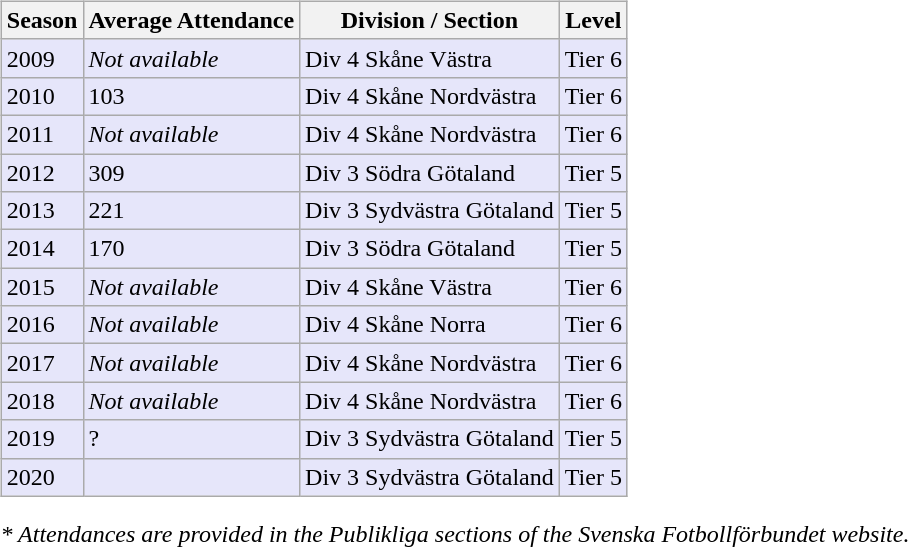<table>
<tr>
<td valign="top" width=0%><br><table class="wikitable">
<tr style="background:#f0f6fa;">
<th><strong>Season</strong></th>
<th><strong>Average Attendance</strong></th>
<th><strong>Division / Section</strong></th>
<th><strong>Level</strong></th>
</tr>
<tr>
<td style="background:#E6E6FA;">2009</td>
<td style="background:#E6E6FA;"><em>Not available</em></td>
<td style="background:#E6E6FA;">Div 4 Skåne Västra</td>
<td style="background:#E6E6FA;">Tier 6</td>
</tr>
<tr>
<td style="background:#E6E6FA;">2010</td>
<td style="background:#E6E6FA;">103</td>
<td style="background:#E6E6FA;">Div 4 Skåne Nordvästra</td>
<td style="background:#E6E6FA;">Tier 6</td>
</tr>
<tr>
<td style="background:#E6E6FA;">2011</td>
<td style="background:#E6E6FA;"><em>Not available</em></td>
<td style="background:#E6E6FA;">Div 4 Skåne Nordvästra</td>
<td style="background:#E6E6FA;">Tier 6</td>
</tr>
<tr>
<td style="background:#E6E6FA;">2012</td>
<td style="background:#E6E6FA;">309</td>
<td style="background:#E6E6FA;">Div 3 Södra Götaland</td>
<td style="background:#E6E6FA;">Tier 5</td>
</tr>
<tr>
<td style="background:#E6E6FA;">2013</td>
<td style="background:#E6E6FA;">221</td>
<td style="background:#E6E6FA;">Div 3 Sydvästra Götaland</td>
<td style="background:#E6E6FA;">Tier 5</td>
</tr>
<tr>
<td style="background:#E6E6FA;">2014</td>
<td style="background:#E6E6FA;">170</td>
<td style="background:#E6E6FA;">Div 3 Södra Götaland</td>
<td style="background:#E6E6FA;">Tier 5</td>
</tr>
<tr>
<td style="background:#E6E6FA;">2015</td>
<td style="background:#E6E6FA;"><em>Not available</em></td>
<td style="background:#E6E6FA;">Div 4 Skåne Västra</td>
<td style="background:#E6E6FA;">Tier 6</td>
</tr>
<tr>
<td style="background:#E6E6FA;">2016</td>
<td style="background:#E6E6FA;"><em>Not available</em></td>
<td style="background:#E6E6FA;">Div 4 Skåne Norra</td>
<td style="background:#E6E6FA;">Tier 6</td>
</tr>
<tr>
<td style="background:#E6E6FA;">2017</td>
<td style="background:#E6E6FA;"><em>Not available</em></td>
<td style="background:#E6E6FA;">Div 4 Skåne Nordvästra</td>
<td style="background:#E6E6FA;">Tier 6</td>
</tr>
<tr>
<td style="background:#E6E6FA;">2018</td>
<td style="background:#E6E6FA;"><em>Not available</em></td>
<td style="background:#E6E6FA;">Div 4 Skåne Nordvästra</td>
<td style="background:#E6E6FA;">Tier 6</td>
</tr>
<tr>
<td style="background:#E6E6FA;">2019</td>
<td style="background:#E6E6FA;">?</td>
<td style="background:#E6E6FA;">Div 3 Sydvästra Götaland</td>
<td style="background:#E6E6FA;">Tier 5</td>
</tr>
<tr>
<td style="background:#E6E6FA;">2020</td>
<td style="background:#E6E6FA;"></td>
<td style="background:#E6E6FA;">Div 3 Sydvästra Götaland</td>
<td style="background:#E6E6FA;">Tier 5</td>
</tr>
</table>
<em>* Attendances are provided in the Publikliga sections of the Svenska Fotbollförbundet website.</em></td>
</tr>
</table>
